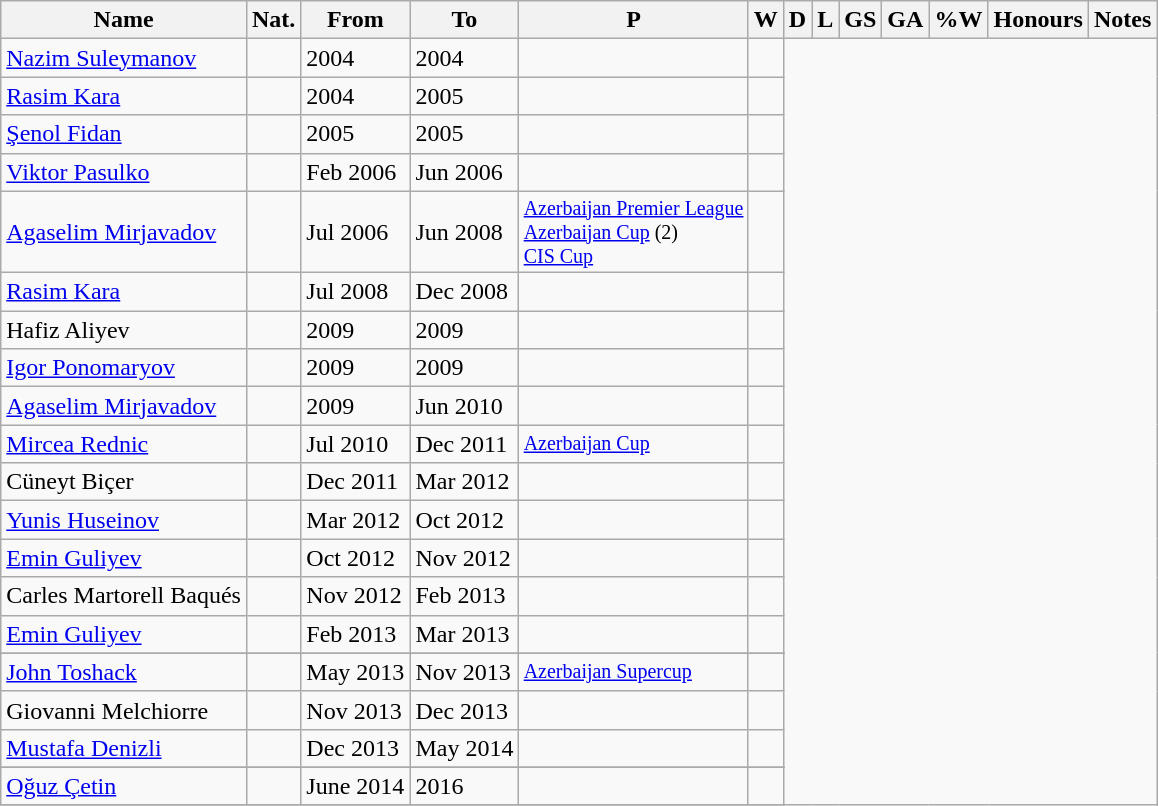<table class="wikitable sortable" style="text-align: center">
<tr>
<th>Name</th>
<th>Nat.</th>
<th class="unsortable">From</th>
<th class="unsortable">To</th>
<th abbr="TOTAL OF MATCHES PLAYED">P</th>
<th abbr="MATCHES WON">W</th>
<th abbr="MATCHES DRAWN">D</th>
<th abbr="MATCHES LOST">L</th>
<th abbr="GOALS SCORED">GS</th>
<th abbr="GOAL AGAINST">GA</th>
<th abbr="PERCENTAGE OF MATCHES WON">%W</th>
<th abbr="HONOURS">Honours</th>
<th abbr="NOTES">Notes</th>
</tr>
<tr>
<td align=left><a href='#'>Nazim Suleymanov</a></td>
<td align=left></td>
<td align=left>2004</td>
<td align=left>2004<br></td>
<td></td>
<td></td>
</tr>
<tr>
<td align=left><a href='#'>Rasim Kara</a></td>
<td align=left></td>
<td align=left>2004</td>
<td align=left>2005<br></td>
<td></td>
<td></td>
</tr>
<tr>
<td align=left><a href='#'>Şenol Fidan</a> </td>
<td align=left></td>
<td align=left>2005</td>
<td align=left>2005<br></td>
<td></td>
<td></td>
</tr>
<tr>
<td align=left><a href='#'>Viktor Pasulko</a></td>
<td align=left></td>
<td align=left>Feb 2006</td>
<td align=left>Jun 2006<br></td>
<td></td>
<td></td>
</tr>
<tr>
<td align=left><a href='#'>Agaselim Mirjavadov</a></td>
<td align=left></td>
<td align=left>Jul 2006</td>
<td align=left>Jun 2008<br></td>
<td style="text-align:left;font-size:smaller"><a href='#'>Azerbaijan Premier League</a><br><a href='#'>Azerbaijan Cup</a> (2)<br><a href='#'>CIS Cup</a></td>
<td></td>
</tr>
<tr>
<td align=left><a href='#'>Rasim Kara</a></td>
<td align=left></td>
<td align=left>Jul 2008</td>
<td align=left>Dec 2008<br></td>
<td></td>
<td></td>
</tr>
<tr>
<td align=left>Hafiz Aliyev </td>
<td align=left></td>
<td align=left>2009</td>
<td align=left>2009<br></td>
<td></td>
<td></td>
</tr>
<tr>
<td align=left><a href='#'>Igor Ponomaryov</a></td>
<td align=left></td>
<td align=left>2009</td>
<td align=left>2009<br></td>
<td></td>
<td></td>
</tr>
<tr>
<td align=left><a href='#'>Agaselim Mirjavadov</a></td>
<td align=left></td>
<td align=left>2009</td>
<td align=left>Jun 2010<br></td>
<td></td>
<td></td>
</tr>
<tr>
<td align=left><a href='#'>Mircea Rednic</a></td>
<td align=left></td>
<td align=left>Jul 2010</td>
<td align=left>Dec 2011<br></td>
<td style="text-align:left;font-size:smaller"><a href='#'>Azerbaijan Cup</a></td>
<td></td>
</tr>
<tr>
<td align=left>Cüneyt Biçer</td>
<td align=left></td>
<td align=left>Dec 2011</td>
<td align=left>Mar 2012<br></td>
<td></td>
<td></td>
</tr>
<tr>
<td align=left><a href='#'>Yunis Huseinov</a></td>
<td align=left></td>
<td align=left>Mar 2012</td>
<td align=left>Oct 2012<br></td>
<td></td>
<td></td>
</tr>
<tr>
<td align=left><a href='#'>Emin Guliyev</a> </td>
<td align=left></td>
<td align=left>Oct 2012</td>
<td align=left>Nov 2012<br></td>
<td></td>
<td></td>
</tr>
<tr>
<td align=left>Carles Martorell Baqués</td>
<td align=left></td>
<td align=left>Nov 2012</td>
<td align=left>Feb 2013<br></td>
<td></td>
<td></td>
</tr>
<tr>
<td align=left><a href='#'>Emin Guliyev</a> </td>
<td align=left></td>
<td align=left>Feb 2013</td>
<td align=left>Mar 2013<br></td>
<td></td>
<td></td>
</tr>
<tr>
</tr>
<tr>
<td align=left><a href='#'>John Toshack</a></td>
<td align=left></td>
<td align=left>May 2013</td>
<td align=left>Nov 2013<br></td>
<td style="text-align:left;font-size:smaller"><a href='#'>Azerbaijan Supercup</a></td>
<td></td>
</tr>
<tr>
<td align=left>Giovanni Melchiorre </td>
<td align=left></td>
<td align=left>Nov 2013</td>
<td align=left>Dec 2013<br></td>
<td></td>
<td></td>
</tr>
<tr>
<td align=left><a href='#'>Mustafa Denizli</a></td>
<td align=left></td>
<td align=left>Dec 2013</td>
<td align=left>May 2014<br></td>
<td></td>
<td></td>
</tr>
<tr>
</tr>
<tr>
<td align=left><a href='#'>Oğuz Çetin</a></td>
<td align=left></td>
<td align=left>June 2014</td>
<td align=left>2016<br></td>
<td></td>
<td></td>
</tr>
<tr>
</tr>
</table>
